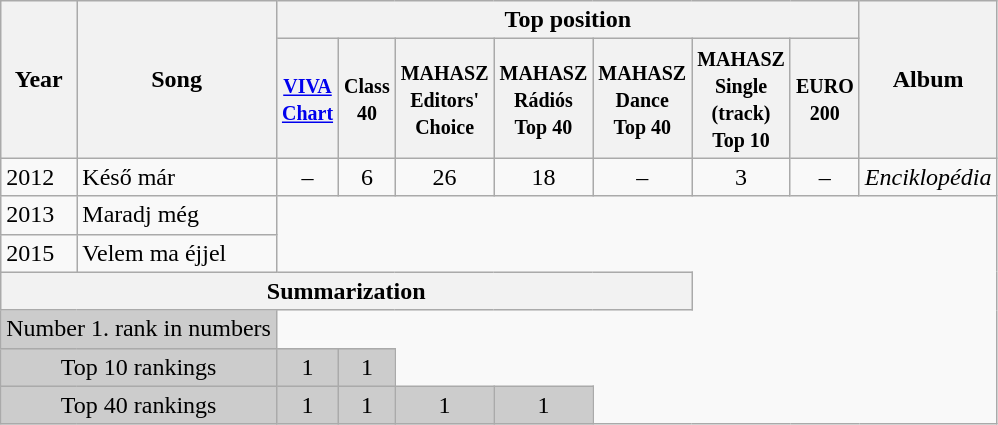<table class="wikitable" style="margin-bottom: 10px;">
<tr>
<th rowspan="2">Year</th>
<th rowspan="2">Song</th>
<th colspan="7">Top position</th>
<th rowspan="2">Album</th>
</tr>
<tr>
<th width="30"><small> <a href='#'>VIVA Chart</a></small></th>
<th width="30"><small> Class 40</small></th>
<th width="30"><small> MAHASZ Editors' Choice</small></th>
<th width="30"><small> MAHASZ Rádiós Top 40</small></th>
<th width="30"><small> MAHASZ Dance Top 40</small></th>
<th width="30"><small> MAHASZ Single (track) Top 10</small></th>
<th width="30"><small> EURO 200</small></th>
</tr>
<tr>
<td rowspan="1">2012</td>
<td>Késő már</td>
<td align="center">–</td>
<td align="center">6</td>
<td align="center">26</td>
<td align="center">18</td>
<td align="center">–</td>
<td align="center">3</td>
<td align="center">–</td>
<td><em>Enciklopédia</em></td>
</tr>
<tr>
<td rowspan="1">2013</td>
<td>Maradj még</td>
</tr>
<tr>
<td rowspan="1">2015</td>
<td>Velem ma éjjel</td>
</tr>
<tr>
<th colspan="7">Summarization</th>
</tr>
<tr bgcolor="#CCCCCC">
<td align="center" colspan="2">Number 1. rank in numbers</td>
</tr>
<tr bgcolor="#CCCCCC">
<td align="center" colspan="2">Top 10 rankings</td>
<td align="center">1</td>
<td align="center">1</td>
</tr>
<tr bgcolor="#CCCCCC">
<td align="center" colspan="2">Top 40 rankings</td>
<td align="center">1</td>
<td align="center">1</td>
<td align="center">1</td>
<td align="center">1</td>
</tr>
</table>
